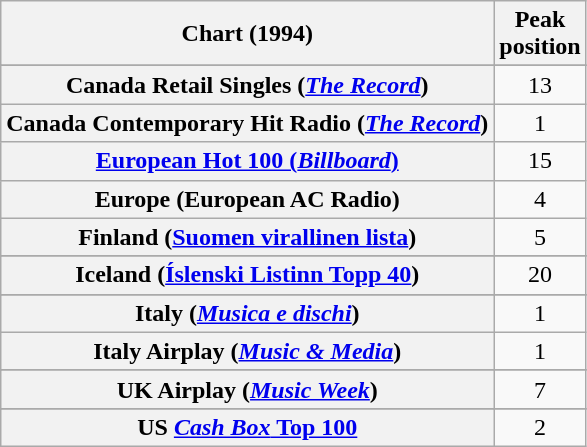<table class="wikitable sortable plainrowheaders" style="text-align:center">
<tr>
<th>Chart (1994)</th>
<th>Peak<br> position</th>
</tr>
<tr>
</tr>
<tr>
</tr>
<tr>
</tr>
<tr>
</tr>
<tr>
<th scope="row">Canada Retail Singles (<em><a href='#'>The Record</a></em>)</th>
<td>13</td>
</tr>
<tr>
<th scope="row">Canada Contemporary Hit Radio (<em><a href='#'>The Record</a></em>)</th>
<td>1</td>
</tr>
<tr>
<th scope="row"><a href='#'>European Hot 100 (<em>Billboard</em>)</a></th>
<td>15</td>
</tr>
<tr>
<th scope="row">Europe (European AC Radio)</th>
<td>4</td>
</tr>
<tr>
<th scope="row">Finland (<a href='#'>Suomen virallinen lista</a>)</th>
<td>5</td>
</tr>
<tr>
</tr>
<tr>
</tr>
<tr>
<th scope="row">Iceland (<a href='#'>Íslenski Listinn Topp 40</a>)</th>
<td>20</td>
</tr>
<tr>
</tr>
<tr>
<th scope="row">Italy (<em><a href='#'>Musica e dischi</a></em>)</th>
<td>1</td>
</tr>
<tr>
<th scope="row">Italy Airplay (<em><a href='#'>Music & Media</a></em>)</th>
<td>1</td>
</tr>
<tr>
</tr>
<tr>
</tr>
<tr>
</tr>
<tr>
</tr>
<tr>
</tr>
<tr>
</tr>
<tr>
</tr>
<tr>
<th scope="row">UK Airplay (<em><a href='#'>Music Week</a></em>)</th>
<td>7</td>
</tr>
<tr>
</tr>
<tr>
</tr>
<tr>
</tr>
<tr>
</tr>
<tr>
</tr>
<tr>
<th scope="row">US <a href='#'><em>Cash Box</em> Top 100</a></th>
<td>2</td>
</tr>
</table>
